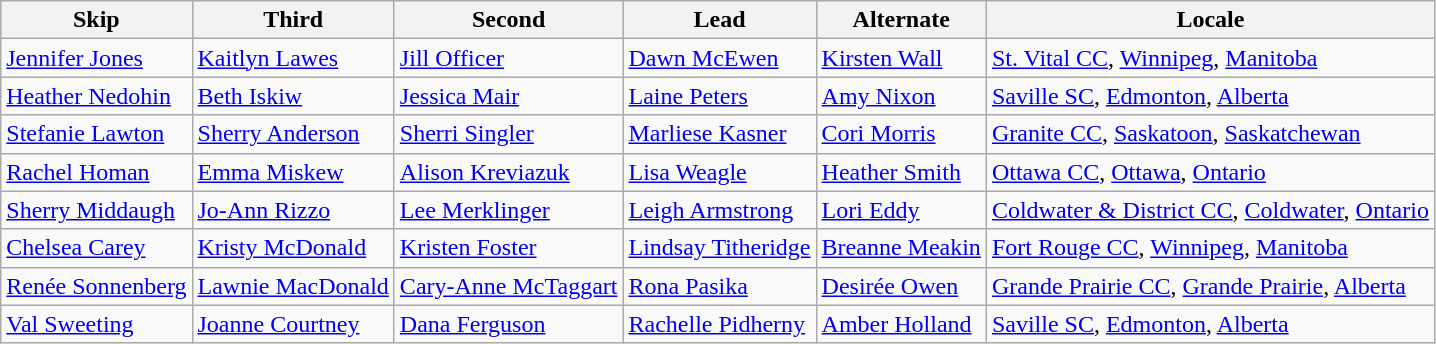<table class=wikitable>
<tr>
<th>Skip</th>
<th>Third</th>
<th>Second</th>
<th>Lead</th>
<th>Alternate</th>
<th>Locale</th>
</tr>
<tr>
<td><a href='#'>Jennifer Jones</a></td>
<td><a href='#'>Kaitlyn Lawes</a></td>
<td><a href='#'>Jill Officer</a></td>
<td><a href='#'>Dawn McEwen</a></td>
<td><a href='#'>Kirsten Wall</a></td>
<td> <a href='#'>St. Vital CC</a>, <a href='#'>Winnipeg</a>, <a href='#'>Manitoba</a></td>
</tr>
<tr>
<td><a href='#'>Heather Nedohin</a></td>
<td><a href='#'>Beth Iskiw</a></td>
<td><a href='#'>Jessica Mair</a></td>
<td><a href='#'>Laine Peters</a></td>
<td><a href='#'>Amy Nixon</a></td>
<td> <a href='#'>Saville SC</a>, <a href='#'>Edmonton</a>, <a href='#'>Alberta</a></td>
</tr>
<tr>
<td><a href='#'>Stefanie Lawton</a></td>
<td><a href='#'>Sherry Anderson</a></td>
<td><a href='#'>Sherri Singler</a></td>
<td><a href='#'>Marliese Kasner</a></td>
<td><a href='#'>Cori Morris</a></td>
<td> <a href='#'>Granite CC</a>, <a href='#'>Saskatoon</a>, <a href='#'>Saskatchewan</a></td>
</tr>
<tr>
<td><a href='#'>Rachel Homan</a></td>
<td><a href='#'>Emma Miskew</a></td>
<td><a href='#'>Alison Kreviazuk</a></td>
<td><a href='#'>Lisa Weagle</a></td>
<td><a href='#'>Heather Smith</a></td>
<td> <a href='#'>Ottawa CC</a>, <a href='#'>Ottawa</a>, <a href='#'>Ontario</a></td>
</tr>
<tr>
<td><a href='#'>Sherry Middaugh</a></td>
<td><a href='#'>Jo-Ann Rizzo</a></td>
<td><a href='#'>Lee Merklinger</a></td>
<td><a href='#'>Leigh Armstrong</a></td>
<td><a href='#'>Lori Eddy</a></td>
<td> <a href='#'>Coldwater & District CC</a>, <a href='#'>Coldwater</a>, <a href='#'>Ontario</a></td>
</tr>
<tr>
<td><a href='#'>Chelsea Carey</a></td>
<td><a href='#'>Kristy McDonald</a></td>
<td><a href='#'>Kristen Foster</a></td>
<td><a href='#'>Lindsay Titheridge</a></td>
<td><a href='#'>Breanne Meakin</a></td>
<td> <a href='#'>Fort Rouge CC</a>, <a href='#'>Winnipeg</a>, <a href='#'>Manitoba</a></td>
</tr>
<tr>
<td><a href='#'>Renée Sonnenberg</a></td>
<td><a href='#'>Lawnie MacDonald</a></td>
<td><a href='#'>Cary-Anne McTaggart</a></td>
<td><a href='#'>Rona Pasika</a></td>
<td><a href='#'>Desirée Owen</a></td>
<td> <a href='#'>Grande Prairie CC</a>, <a href='#'>Grande Prairie</a>, <a href='#'>Alberta</a></td>
</tr>
<tr>
<td><a href='#'>Val Sweeting</a></td>
<td><a href='#'>Joanne Courtney</a></td>
<td><a href='#'>Dana Ferguson</a></td>
<td><a href='#'>Rachelle Pidherny</a></td>
<td><a href='#'>Amber Holland</a></td>
<td> <a href='#'>Saville SC</a>, <a href='#'>Edmonton</a>, <a href='#'>Alberta</a></td>
</tr>
</table>
